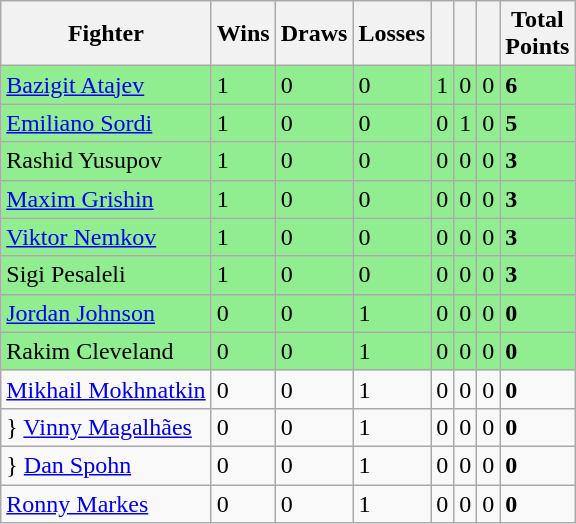<table class="wikitable sortable">
<tr>
<th>Fighter</th>
<th>Wins</th>
<th>Draws</th>
<th>Losses</th>
<th></th>
<th></th>
<th></th>
<th>Total<br> Points</th>
</tr>
<tr>
<td style="background:#90EE90;"><a href='#'>Bazigit Atajev</a></td>
<td style="background:#90EE90;">1</td>
<td style="background:#90EE90;">0</td>
<td style="background:#90EE90;">0</td>
<td style="background:#90EE90;">1</td>
<td style="background:#90EE90;">0</td>
<td style="background:#90EE90;">0</td>
<td style="background:#90EE90;"><strong>6</strong></td>
</tr>
<tr>
<td style="background:#90EE90;"><a href='#'>Emiliano Sordi</a></td>
<td style="background:#90EE90;">1</td>
<td style="background:#90EE90;">0</td>
<td style="background:#90EE90;">0</td>
<td style="background:#90EE90;">0</td>
<td style="background:#90EE90;">1</td>
<td style="background:#90EE90;">0</td>
<td style="background:#90EE90;"><strong>5</strong></td>
</tr>
<tr>
<td style="background:#90EE90;">Rashid Yusupov</td>
<td style="background:#90EE90;">1</td>
<td style="background:#90EE90;">0</td>
<td style="background:#90EE90;">0</td>
<td style="background:#90EE90;">0</td>
<td style="background:#90EE90;">0</td>
<td style="background:#90EE90;">0</td>
<td style="background:#90EE90;"><strong>3</strong></td>
</tr>
<tr>
<td style="background:#90EE90;"><a href='#'>Maxim Grishin</a></td>
<td style="background:#90EE90;">1</td>
<td style="background:#90EE90;">0</td>
<td style="background:#90EE90;">0</td>
<td style="background:#90EE90;">0</td>
<td style="background:#90EE90;">0</td>
<td style="background:#90EE90;">0</td>
<td style="background:#90EE90;"><strong>3</strong></td>
</tr>
<tr>
<td style="background:#90EE90;"><a href='#'>Viktor Nemkov</a></td>
<td style="background:#90EE90;">1</td>
<td style="background:#90EE90;">0</td>
<td style="background:#90EE90;">0</td>
<td style="background:#90EE90;">0</td>
<td style="background:#90EE90;">0</td>
<td style="background:#90EE90;">0</td>
<td style="background:#90EE90;"><strong>3</strong></td>
</tr>
<tr>
<td style="background:#90EE90;">Sigi Pesaleli</td>
<td style="background:#90EE90;">1</td>
<td style="background:#90EE90;">0</td>
<td style="background:#90EE90;">0</td>
<td style="background:#90EE90;">0</td>
<td style="background:#90EE90;">0</td>
<td style="background:#90EE90;">0</td>
<td style="background:#90EE90;"><strong>3</strong></td>
</tr>
<tr>
<td style="background:#90EE90;"><a href='#'>Jordan Johnson</a></td>
<td style="background:#90EE90;">0</td>
<td style="background:#90EE90;">0</td>
<td style="background:#90EE90;">1</td>
<td style="background:#90EE90;">0</td>
<td style="background:#90EE90;">0</td>
<td style="background:#90EE90;">0</td>
<td style="background:#90EE90;"><strong>0</strong></td>
</tr>
<tr>
<td style="background:#90EE90;">Rakim Cleveland</td>
<td style="background:#90EE90;">0</td>
<td style="background:#90EE90;">0</td>
<td style="background:#90EE90;">1</td>
<td style="background:#90EE90;">0</td>
<td style="background:#90EE90;">0</td>
<td style="background:#90EE90;">0</td>
<td style="background:#90EE90;"><strong>0</strong></td>
</tr>
<tr>
<td><a href='#'>Mikhail Mokhnatkin</a></td>
<td>0</td>
<td>0</td>
<td>1</td>
<td>0</td>
<td>0</td>
<td>0</td>
<td><strong>0</strong></td>
</tr>
<tr>
<td>} <a href='#'>Vinny Magalhães</a></td>
<td>0</td>
<td>0</td>
<td>1</td>
<td>0</td>
<td>0</td>
<td>0</td>
<td><strong>0</strong></td>
</tr>
<tr>
<td>} <a href='#'>Dan Spohn</a></td>
<td>0</td>
<td>0</td>
<td>1</td>
<td>0</td>
<td>0</td>
<td>0</td>
<td><strong>0</strong></td>
</tr>
<tr>
<td><a href='#'>Ronny Markes</a></td>
<td>0</td>
<td>0</td>
<td>1</td>
<td>0</td>
<td>0</td>
<td>0</td>
<td><strong>0</strong></td>
</tr>
</table>
